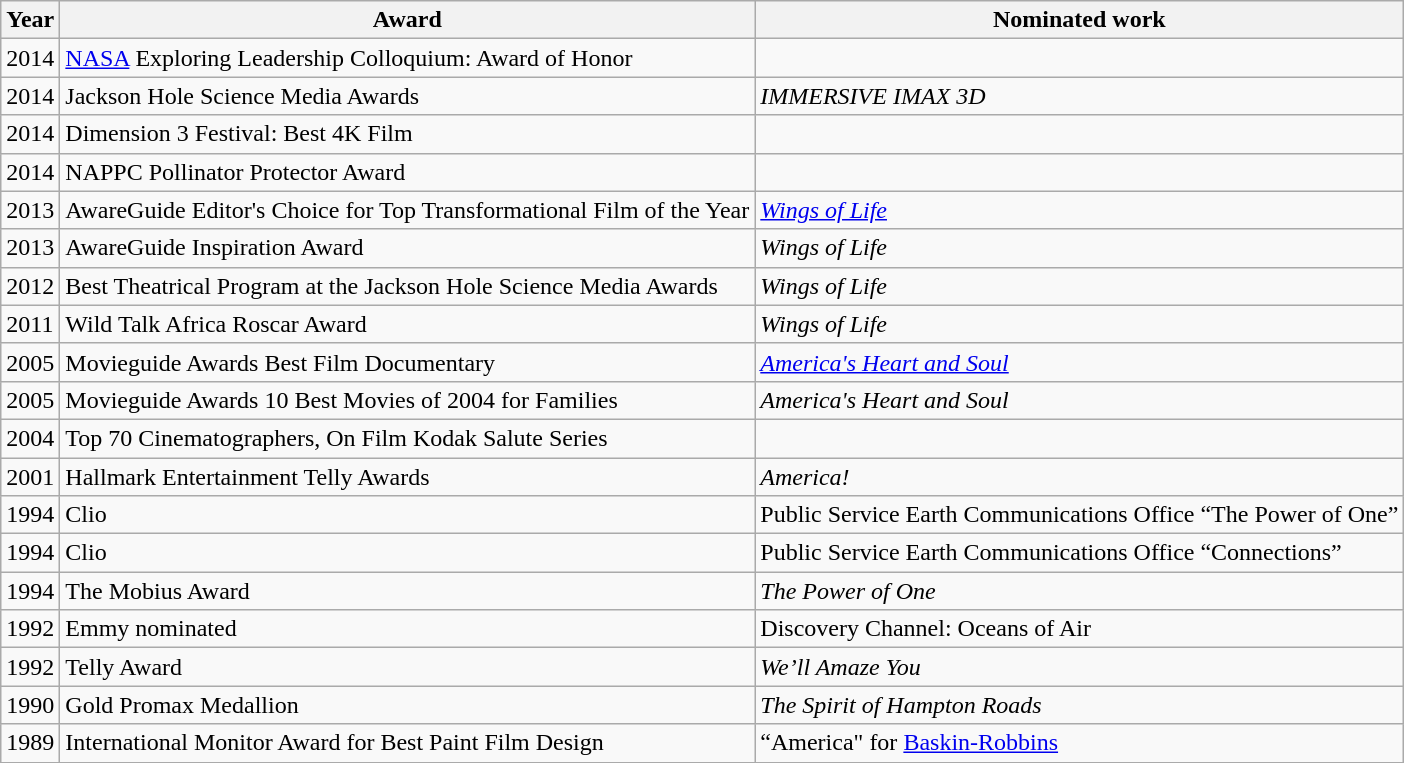<table class="wikitable">
<tr>
<th>Year</th>
<th>Award</th>
<th>Nominated work</th>
</tr>
<tr>
<td>2014</td>
<td><a href='#'>NASA</a> Exploring Leadership Colloquium: Award of Honor</td>
<td></td>
</tr>
<tr>
<td>2014</td>
<td>Jackson Hole Science Media Awards</td>
<td><em>IMMERSIVE IMAX 3D</em></td>
</tr>
<tr>
<td>2014</td>
<td>Dimension 3 Festival: Best 4K Film</td>
<td></td>
</tr>
<tr>
<td>2014</td>
<td>NAPPC Pollinator Protector Award</td>
<td></td>
</tr>
<tr>
<td>2013</td>
<td>AwareGuide Editor's Choice for Top Transformational Film of the Year</td>
<td><em><a href='#'>Wings of Life</a></em></td>
</tr>
<tr>
<td>2013</td>
<td>AwareGuide Inspiration Award</td>
<td><em>Wings of Life</em></td>
</tr>
<tr>
<td>2012</td>
<td>Best Theatrical Program at the Jackson Hole Science Media Awards</td>
<td><em>Wings of Life</em></td>
</tr>
<tr>
<td>2011</td>
<td>Wild Talk Africa Roscar Award</td>
<td><em>Wings of Life</em></td>
</tr>
<tr>
<td>2005</td>
<td>Movieguide Awards Best Film Documentary</td>
<td><em><a href='#'>America's Heart and Soul</a></em></td>
</tr>
<tr>
<td>2005</td>
<td>Movieguide Awards 10 Best Movies of 2004 for Families</td>
<td><em>America's Heart and Soul</em></td>
</tr>
<tr>
<td>2004</td>
<td>Top 70 Cinematographers, On Film Kodak Salute Series</td>
<td></td>
</tr>
<tr>
<td>2001</td>
<td>Hallmark Entertainment Telly Awards</td>
<td><em>America!</em></td>
</tr>
<tr>
<td>1994</td>
<td>Clio</td>
<td>Public Service Earth Communications Office “The Power of One”</td>
</tr>
<tr>
<td>1994</td>
<td>Clio</td>
<td>Public Service Earth Communications Office “Connections”</td>
</tr>
<tr>
<td>1994</td>
<td>The Mobius Award</td>
<td><em>The Power of One</em></td>
</tr>
<tr>
<td>1992</td>
<td>Emmy nominated</td>
<td>Discovery Channel: Oceans of Air</td>
</tr>
<tr>
<td>1992</td>
<td>Telly Award</td>
<td><em>We’ll Amaze You</em></td>
</tr>
<tr>
<td>1990</td>
<td>Gold Promax Medallion</td>
<td><em>The Spirit of Hampton Roads</em></td>
</tr>
<tr>
<td>1989</td>
<td>International Monitor Award for Best Paint Film Design</td>
<td>“America" for <a href='#'>Baskin-Robbins</a></td>
</tr>
</table>
